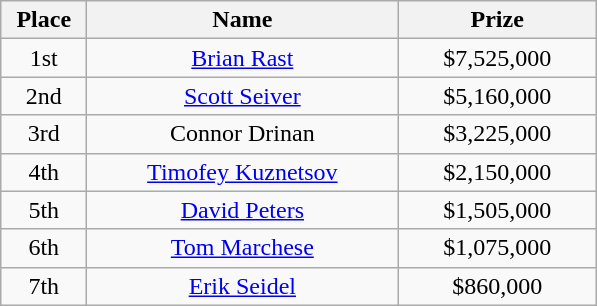<table class="wikitable">
<tr>
<th style="width:50px;">Place</th>
<th style="width:200px;">Name</th>
<th style="width:125px;">Prize</th>
</tr>
<tr>
<td style="text-align:center;">1st</td>
<td style="text-align:center;"> <a href='#'>Brian Rast</a></td>
<td style="text-align:center;">$7,525,000</td>
</tr>
<tr>
<td style="text-align:center;">2nd</td>
<td style="text-align:center;"> <a href='#'>Scott Seiver</a></td>
<td style="text-align:center;">$5,160,000</td>
</tr>
<tr>
<td style="text-align:center;">3rd</td>
<td style="text-align:center;"> Connor Drinan</td>
<td style="text-align:center;">$3,225,000</td>
</tr>
<tr>
<td style="text-align:center;">4th</td>
<td style="text-align:center;"> <a href='#'>Timofey Kuznetsov</a></td>
<td style="text-align:center;">$2,150,000</td>
</tr>
<tr>
<td style="text-align:center;">5th</td>
<td style="text-align:center;"> <a href='#'>David Peters</a></td>
<td style="text-align:center;">$1,505,000</td>
</tr>
<tr>
<td style="text-align:center;">6th</td>
<td style="text-align:center;"> <a href='#'>Tom Marchese</a></td>
<td style="text-align:center;">$1,075,000</td>
</tr>
<tr>
<td style="text-align:center;">7th</td>
<td style="text-align:center;"> <a href='#'>Erik Seidel</a></td>
<td style="text-align:center;">$860,000</td>
</tr>
</table>
